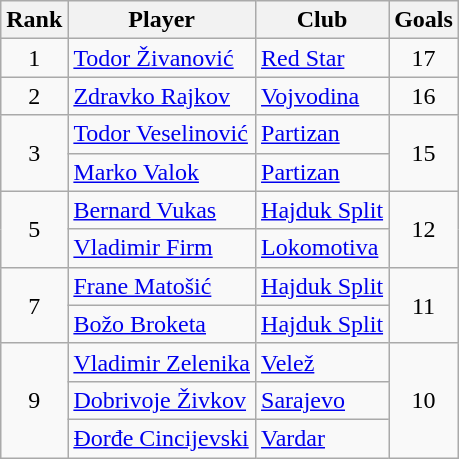<table class="wikitable" style="text-align:center">
<tr>
<th>Rank</th>
<th>Player</th>
<th>Club</th>
<th>Goals</th>
</tr>
<tr>
<td rowspan="1">1</td>
<td align="left"> <a href='#'>Todor Živanović</a></td>
<td align="left"><a href='#'>Red Star</a></td>
<td>17</td>
</tr>
<tr>
<td rowspan="1">2</td>
<td align="left"> <a href='#'>Zdravko Rajkov</a></td>
<td align="left"><a href='#'>Vojvodina</a></td>
<td>16</td>
</tr>
<tr>
<td rowspan="2">3</td>
<td align="left"> <a href='#'>Todor Veselinović</a></td>
<td align="left"><a href='#'>Partizan</a></td>
<td rowspan="2">15</td>
</tr>
<tr>
<td align="left"> <a href='#'>Marko Valok</a></td>
<td align="left"><a href='#'>Partizan</a></td>
</tr>
<tr>
<td rowspan="2">5</td>
<td align="left"> <a href='#'>Bernard Vukas</a></td>
<td align="left"><a href='#'>Hajduk Split</a></td>
<td rowspan="2">12</td>
</tr>
<tr>
<td align="left"> <a href='#'>Vladimir Firm</a></td>
<td align="left"><a href='#'>Lokomotiva</a></td>
</tr>
<tr>
<td rowspan="2">7</td>
<td align="left"> <a href='#'>Frane Matošić</a></td>
<td align="left"><a href='#'>Hajduk Split</a></td>
<td rowspan="2">11</td>
</tr>
<tr>
<td align="left"> <a href='#'>Božo Broketa</a></td>
<td align="left"><a href='#'>Hajduk Split</a></td>
</tr>
<tr>
<td rowspan="3">9</td>
<td align="left"> <a href='#'>Vladimir Zelenika</a></td>
<td align="left"><a href='#'>Velež</a></td>
<td rowspan="3">10</td>
</tr>
<tr>
<td align="left"> <a href='#'>Dobrivoje Živkov</a></td>
<td align="left"><a href='#'>Sarajevo</a></td>
</tr>
<tr>
<td align="left"> <a href='#'>Đorđe Cincijevski</a></td>
<td align="left"><a href='#'>Vardar</a></td>
</tr>
</table>
